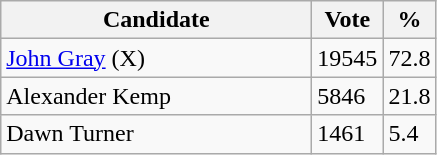<table class="wikitable">
<tr>
<th bgcolor="#DDDDFF" width="200px">Candidate</th>
<th bgcolor="#DDDDFF">Vote</th>
<th bgcolor="#DDDDFF">%</th>
</tr>
<tr>
<td><a href='#'>John Gray</a> (X)</td>
<td>19545</td>
<td>72.8</td>
</tr>
<tr>
<td>Alexander Kemp</td>
<td>5846</td>
<td>21.8</td>
</tr>
<tr>
<td>Dawn Turner</td>
<td>1461</td>
<td>5.4</td>
</tr>
</table>
